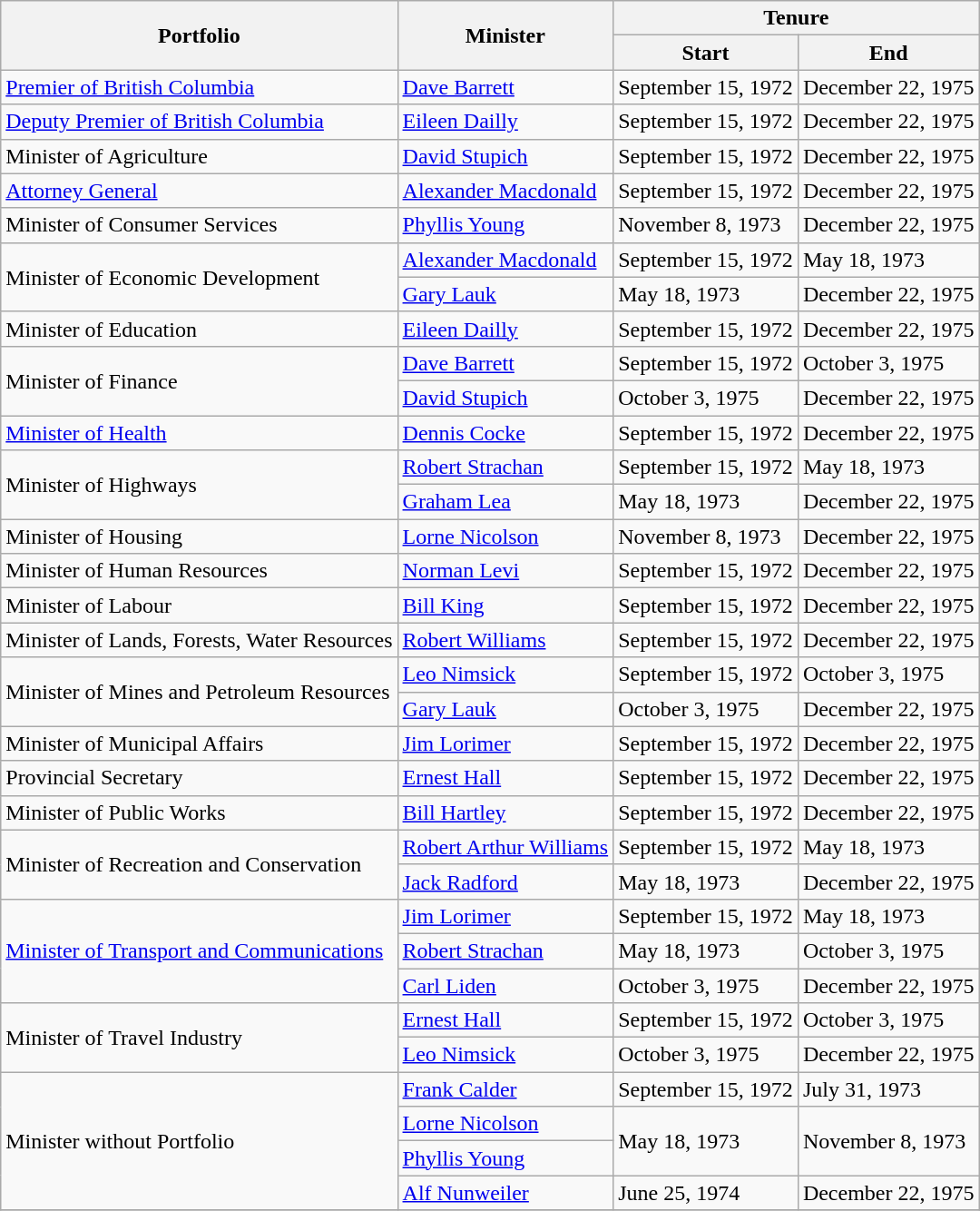<table class="wikitable">
<tr>
<th colspan="1" rowspan="2">Portfolio</th>
<th rowspan="2">Minister</th>
<th colspan="2">Tenure</th>
</tr>
<tr>
<th>Start</th>
<th>End</th>
</tr>
<tr>
<td><a href='#'>Premier of British Columbia</a></td>
<td><a href='#'>Dave Barrett</a></td>
<td>September 15, 1972</td>
<td>December 22, 1975</td>
</tr>
<tr>
<td><a href='#'>Deputy Premier of British Columbia</a></td>
<td><a href='#'>Eileen Dailly</a></td>
<td>September 15, 1972</td>
<td>December 22, 1975</td>
</tr>
<tr>
<td>Minister of Agriculture</td>
<td><a href='#'>David Stupich</a></td>
<td>September 15, 1972</td>
<td>December 22, 1975</td>
</tr>
<tr>
<td><a href='#'>Attorney General</a></td>
<td><a href='#'>Alexander Macdonald</a></td>
<td>September 15, 1972</td>
<td>December 22, 1975</td>
</tr>
<tr>
<td>Minister of Consumer Services</td>
<td><a href='#'>Phyllis Young</a></td>
<td>November 8, 1973</td>
<td>December 22, 1975</td>
</tr>
<tr>
<td rowspan="2">Minister of Economic Development</td>
<td><a href='#'>Alexander Macdonald</a></td>
<td>September 15, 1972</td>
<td>May 18, 1973</td>
</tr>
<tr>
<td><a href='#'>Gary Lauk</a></td>
<td>May 18, 1973</td>
<td>December 22, 1975</td>
</tr>
<tr>
<td>Minister of Education</td>
<td><a href='#'>Eileen Dailly</a></td>
<td>September 15, 1972</td>
<td>December 22, 1975</td>
</tr>
<tr>
<td rowspan="2">Minister of Finance</td>
<td><a href='#'>Dave Barrett</a></td>
<td>September 15, 1972</td>
<td>October 3, 1975</td>
</tr>
<tr>
<td><a href='#'>David Stupich</a></td>
<td>October 3, 1975</td>
<td>December 22, 1975</td>
</tr>
<tr>
<td><a href='#'>Minister of Health</a></td>
<td><a href='#'>Dennis Cocke</a></td>
<td>September 15, 1972</td>
<td>December 22, 1975</td>
</tr>
<tr>
<td rowspan="2">Minister of Highways</td>
<td><a href='#'>Robert Strachan</a></td>
<td>September 15, 1972</td>
<td>May 18, 1973</td>
</tr>
<tr>
<td><a href='#'>Graham Lea</a></td>
<td>May 18, 1973</td>
<td>December 22, 1975</td>
</tr>
<tr>
<td>Minister of Housing</td>
<td><a href='#'>Lorne Nicolson</a></td>
<td>November 8, 1973</td>
<td>December 22, 1975</td>
</tr>
<tr>
<td>Minister of Human Resources</td>
<td><a href='#'>Norman Levi</a></td>
<td>September 15, 1972</td>
<td>December 22, 1975</td>
</tr>
<tr>
<td>Minister of Labour</td>
<td><a href='#'>Bill King</a></td>
<td>September 15, 1972</td>
<td>December 22, 1975</td>
</tr>
<tr>
<td>Minister of Lands, Forests, Water Resources</td>
<td><a href='#'>Robert Williams</a></td>
<td>September 15, 1972</td>
<td>December 22, 1975</td>
</tr>
<tr>
<td rowspan="2">Minister of Mines and Petroleum Resources</td>
<td><a href='#'>Leo Nimsick</a></td>
<td>September 15, 1972</td>
<td>October 3, 1975</td>
</tr>
<tr>
<td><a href='#'>Gary Lauk</a></td>
<td>October 3, 1975</td>
<td>December 22, 1975</td>
</tr>
<tr>
<td>Minister of Municipal Affairs</td>
<td><a href='#'>Jim Lorimer</a></td>
<td>September 15, 1972</td>
<td>December 22, 1975</td>
</tr>
<tr>
<td>Provincial Secretary</td>
<td><a href='#'>Ernest Hall</a></td>
<td>September 15, 1972</td>
<td>December 22, 1975</td>
</tr>
<tr>
<td>Minister of Public Works</td>
<td><a href='#'>Bill Hartley</a></td>
<td>September 15, 1972</td>
<td>December 22, 1975</td>
</tr>
<tr>
<td rowspan="2">Minister of Recreation and Conservation</td>
<td><a href='#'>Robert Arthur Williams</a></td>
<td>September 15, 1972</td>
<td>May 18, 1973</td>
</tr>
<tr>
<td><a href='#'>Jack Radford</a></td>
<td>May 18, 1973</td>
<td>December 22, 1975</td>
</tr>
<tr>
<td rowspan="3"><a href='#'>Minister of Transport and Communications</a></td>
<td><a href='#'>Jim Lorimer</a></td>
<td>September 15, 1972</td>
<td>May 18, 1973</td>
</tr>
<tr>
<td><a href='#'>Robert Strachan</a></td>
<td>May 18, 1973</td>
<td>October 3, 1975</td>
</tr>
<tr>
<td><a href='#'>Carl Liden</a></td>
<td>October 3, 1975</td>
<td>December 22, 1975</td>
</tr>
<tr>
<td rowspan="2">Minister of Travel Industry</td>
<td><a href='#'>Ernest Hall</a></td>
<td>September 15, 1972</td>
<td>October 3, 1975</td>
</tr>
<tr>
<td><a href='#'>Leo Nimsick</a></td>
<td>October 3, 1975</td>
<td>December 22, 1975</td>
</tr>
<tr>
<td rowspan="4">Minister without Portfolio</td>
<td><a href='#'>Frank Calder</a></td>
<td>September 15, 1972</td>
<td>July 31, 1973</td>
</tr>
<tr>
<td><a href='#'>Lorne Nicolson</a></td>
<td rowspan="2">May 18, 1973</td>
<td rowspan="2">November 8, 1973</td>
</tr>
<tr>
<td><a href='#'>Phyllis Young</a></td>
</tr>
<tr>
<td><a href='#'>Alf Nunweiler</a></td>
<td>June 25, 1974</td>
<td>December 22, 1975</td>
</tr>
<tr>
</tr>
</table>
